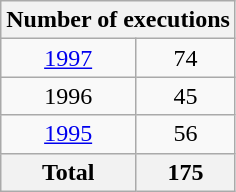<table class="wikitable" style="text-align:center;">
<tr>
<th ! colspan="2">Number of executions</th>
</tr>
<tr>
<td><a href='#'>1997</a></td>
<td>74</td>
</tr>
<tr>
<td>1996</td>
<td>45</td>
</tr>
<tr>
<td><a href='#'>1995</a></td>
<td>56</td>
</tr>
<tr>
<th>Total</th>
<th>175</th>
</tr>
</table>
